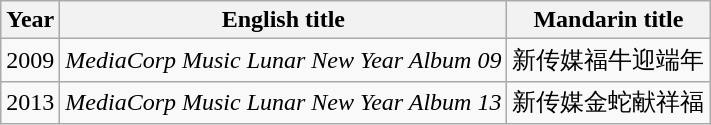<table class="wikitable sortable">
<tr>
<th>Year</th>
<th>English title</th>
<th>Mandarin title</th>
</tr>
<tr>
<td>2009</td>
<td><em>MediaCorp Music Lunar New Year Album 09</em></td>
<td>新传媒福牛迎端年</td>
</tr>
<tr>
<td>2013</td>
<td><em>MediaCorp Music Lunar New Year Album 13</em></td>
<td>新传媒金蛇献祥福</td>
</tr>
</table>
